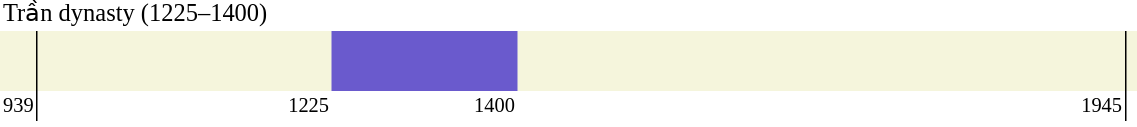<table width="60%" cellpadding="2" cellspacing="0" style="text-align: right; font-size: 85%; border-bottom: 4px solid #FFFFFF">
<tr>
<td colspan="4" align="left"><big>Trần dynasty (1225–1400)</big></td>
</tr>
<tr style="background-color: #F5F5DC; height:40px;">
<td width="10" style="border-right: 1px solid #000000"> </td>
<td width="27%"> </td>
<td width="17%" style="background:#6A5ACD"> </td>
<td width="56%"> </td>
<td width="10" style="border-left: 1px solid #000000"> </td>
</tr>
<tr>
<td style="border-right: 1px solid #000000">939</td>
<td>1225</td>
<td>1400</td>
<td>1945</td>
<td style="border-left: 1px solid #000000"> </td>
</tr>
</table>
